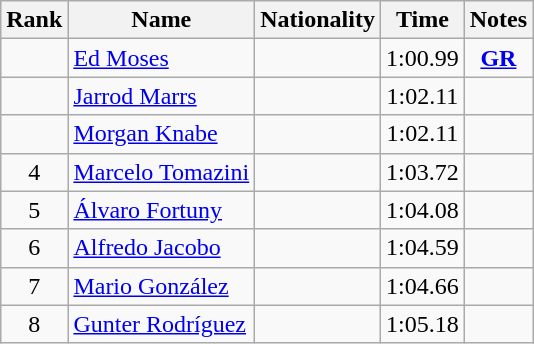<table class="wikitable sortable" style="text-align:center">
<tr>
<th>Rank</th>
<th>Name</th>
<th>Nationality</th>
<th>Time</th>
<th>Notes</th>
</tr>
<tr>
<td></td>
<td align=left><a href='#'>Ed Moses</a></td>
<td align=left></td>
<td>1:00.99</td>
<td><strong><a href='#'>GR</a></strong></td>
</tr>
<tr>
<td></td>
<td align=left><a href='#'>Jarrod Marrs</a></td>
<td align=left></td>
<td>1:02.11</td>
<td></td>
</tr>
<tr>
<td></td>
<td align=left><a href='#'>Morgan Knabe</a></td>
<td align=left></td>
<td>1:02.11</td>
<td></td>
</tr>
<tr>
<td>4</td>
<td align=left><a href='#'>Marcelo Tomazini</a></td>
<td align=left></td>
<td>1:03.72</td>
<td></td>
</tr>
<tr>
<td>5</td>
<td align=left><a href='#'>Álvaro Fortuny</a></td>
<td align=left></td>
<td>1:04.08</td>
<td></td>
</tr>
<tr>
<td>6</td>
<td align=left><a href='#'>Alfredo Jacobo</a></td>
<td align=left></td>
<td>1:04.59</td>
<td></td>
</tr>
<tr>
<td>7</td>
<td align=left><a href='#'>Mario González</a></td>
<td align=left></td>
<td>1:04.66</td>
<td></td>
</tr>
<tr>
<td>8</td>
<td align=left><a href='#'>Gunter Rodríguez</a></td>
<td align=left></td>
<td>1:05.18</td>
<td></td>
</tr>
</table>
